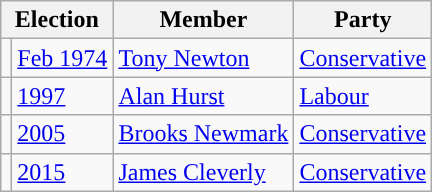<table class="wikitable">
<tr>
<th colspan="2">Election</th>
<th>Member</th>
<th>Party</th>
</tr>
<tr>
<td style="color:inherit;background-color: "></td>
<td><a href='#'>Feb 1974</a></td>
<td><a href='#'>Tony Newton</a></td>
<td><a href='#'>Conservative</a></td>
</tr>
<tr>
<td style="color:inherit;background-color: "></td>
<td><a href='#'>1997</a></td>
<td><a href='#'>Alan Hurst</a></td>
<td><a href='#'>Labour</a></td>
</tr>
<tr>
<td style="color:inherit;background-color: "></td>
<td><a href='#'>2005</a></td>
<td><a href='#'>Brooks Newmark</a></td>
<td><a href='#'>Conservative</a></td>
</tr>
<tr>
<td style="color:inherit;background-color: "></td>
<td><a href='#'>2015</a></td>
<td><a href='#'>James Cleverly</a></td>
<td><a href='#'>Conservative</a></td>
</tr>
</table>
